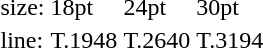<table style="margin-left:40px;">
<tr>
<td>size:</td>
<td>18pt</td>
<td>24pt</td>
<td>30pt</td>
</tr>
<tr>
<td>line:</td>
<td>T.1948</td>
<td>T.2640</td>
<td>T.3194</td>
</tr>
</table>
